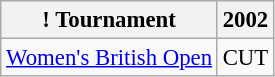<table class="wikitable" style="font-size:95%;text-align:center;">
<tr>
<th>! Tournament</th>
<th>2002</th>
</tr>
<tr>
<td align=left><a href='#'>Women's British Open</a></td>
<td>CUT</td>
</tr>
</table>
